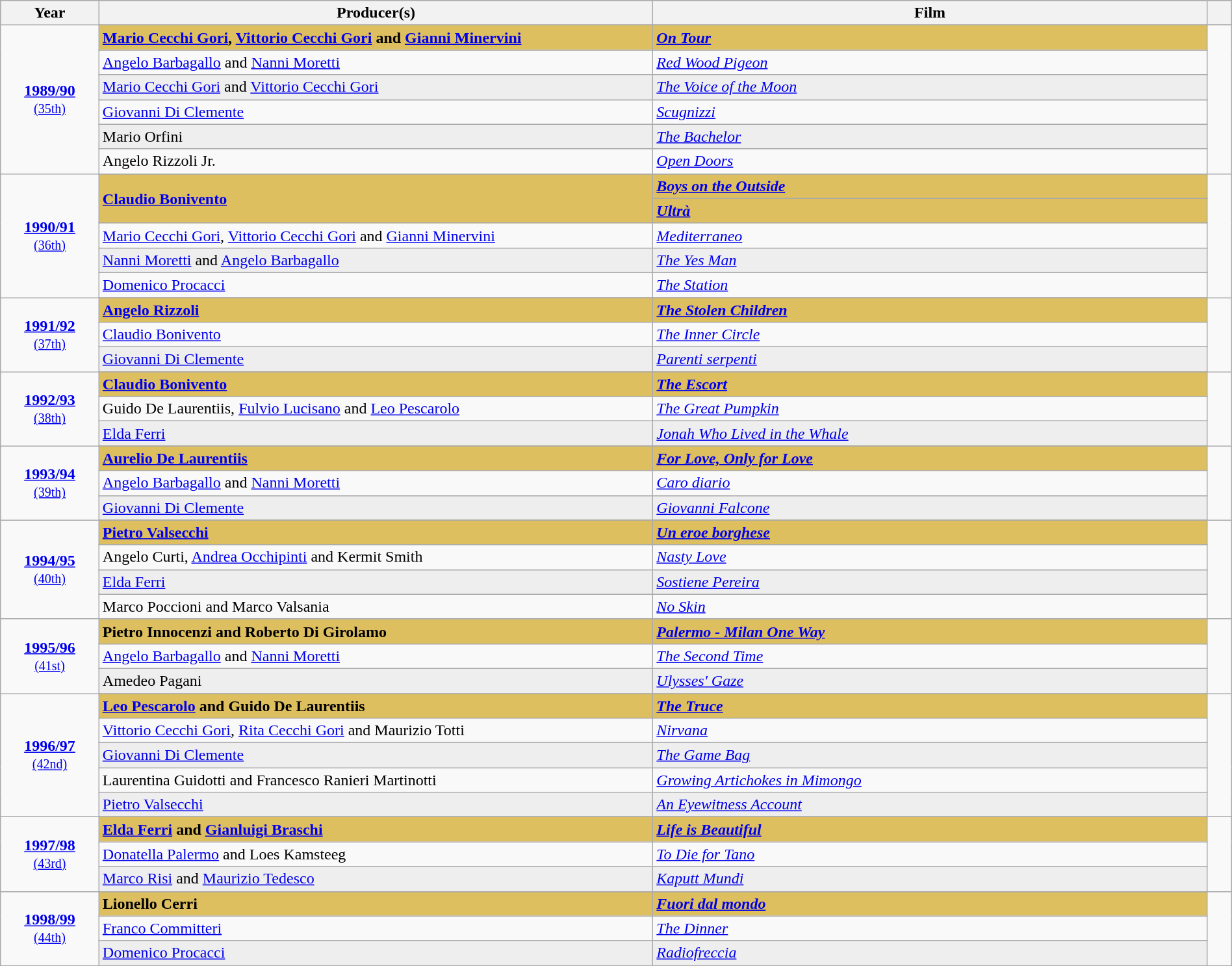<table class="wikitable" style="width:100%">
<tr bgcolor="#bebebe">
<th width="8%">Year</th>
<th width="45%">Producer(s)</th>
<th width="45%">Film</th>
<th width="2%" class="unstable"></th>
</tr>
<tr>
<td rowspan=7 style="text-align:center"><strong><a href='#'>1989/90</a></strong><br><small><a href='#'>(35th)</a></small></td>
</tr>
<tr>
<td style="background:#DDBF5F"><strong><a href='#'>Mario Cecchi Gori</a>, <a href='#'>Vittorio Cecchi Gori</a> and <a href='#'>Gianni Minervini</a></strong></td>
<td style="background:#DDBF5F"><strong><em><a href='#'>On Tour</a></em></strong></td>
<td rowspan=7 style="text-align:center"></td>
</tr>
<tr>
<td><a href='#'>Angelo Barbagallo</a> and <a href='#'>Nanni Moretti</a></td>
<td><em><a href='#'>Red Wood Pigeon</a></em></td>
</tr>
<tr style="background:#eee;">
<td><a href='#'>Mario Cecchi Gori</a> and <a href='#'>Vittorio Cecchi Gori</a></td>
<td><em><a href='#'>The Voice of the Moon</a></em></td>
</tr>
<tr>
<td><a href='#'>Giovanni Di Clemente</a></td>
<td><em><a href='#'>Scugnizzi</a></em></td>
</tr>
<tr style="background:#eee;">
<td>Mario Orfini</td>
<td><em><a href='#'>The Bachelor</a></em></td>
</tr>
<tr>
<td>Angelo Rizzoli Jr.</td>
<td><em><a href='#'>Open Doors</a></em></td>
</tr>
<tr>
<td rowspan=6 style="text-align:center"><strong><a href='#'>1990/91</a></strong><br><small><a href='#'>(36th)</a></small></td>
</tr>
<tr>
<td style="background:#DDBF5F" rowspan=2><strong><a href='#'>Claudio Bonivento</a></strong></td>
<td style="background:#DDBF5F"><strong><em><a href='#'>Boys on the Outside</a></em></strong></td>
<td rowspan=6 style="text-align:center"></td>
</tr>
<tr>
<td style="background:#DDBF5F"><strong><em><a href='#'>Ultrà</a></em></strong></td>
</tr>
<tr>
<td><a href='#'>Mario Cecchi Gori</a>, <a href='#'>Vittorio Cecchi Gori</a> and <a href='#'>Gianni Minervini</a></td>
<td><em><a href='#'>Mediterraneo</a></em></td>
</tr>
<tr style="background:#eee;">
<td><a href='#'>Nanni Moretti</a> and <a href='#'>Angelo Barbagallo</a></td>
<td><em><a href='#'>The Yes Man</a></em></td>
</tr>
<tr>
<td><a href='#'>Domenico Procacci</a></td>
<td><em><a href='#'>The Station</a></em></td>
</tr>
<tr>
<td rowspan=4 style="text-align:center"><strong><a href='#'>1991/92</a></strong><br><small><a href='#'>(37th)</a></small></td>
</tr>
<tr>
<td style="background:#DDBF5F"><strong><a href='#'>Angelo Rizzoli</a></strong></td>
<td style="background:#DDBF5F"><strong><em><a href='#'>The Stolen Children</a></em></strong></td>
<td rowspan=4 style="text-align:center"></td>
</tr>
<tr>
<td><a href='#'>Claudio Bonivento</a></td>
<td><em><a href='#'>The Inner Circle</a></em></td>
</tr>
<tr style="background:#eee;">
<td><a href='#'>Giovanni Di Clemente</a></td>
<td><em><a href='#'>Parenti serpenti</a></em></td>
</tr>
<tr>
<td rowspan=4 style="text-align:center"><strong><a href='#'>1992/93</a></strong><br><small><a href='#'>(38th)</a></small></td>
</tr>
<tr>
<td style="background:#DDBF5F"><strong><a href='#'>Claudio Bonivento</a></strong></td>
<td style="background:#DDBF5F"><strong><em><a href='#'>The Escort</a></em></strong></td>
<td rowspan=4 style="text-align:center"></td>
</tr>
<tr>
<td>Guido De Laurentiis, <a href='#'>Fulvio Lucisano</a> and <a href='#'>Leo Pescarolo</a></td>
<td><em><a href='#'>The Great Pumpkin</a></em></td>
</tr>
<tr style="background:#eee;">
<td><a href='#'>Elda Ferri</a></td>
<td><em><a href='#'>Jonah Who Lived in the Whale</a></em></td>
</tr>
<tr>
<td rowspan=4 style="text-align:center"><strong><a href='#'>1993/94</a></strong><br><small><a href='#'>(39th)</a></small></td>
</tr>
<tr>
<td style="background:#DDBF5F"><strong><a href='#'>Aurelio De Laurentiis</a></strong></td>
<td style="background:#DDBF5F"><strong><em><a href='#'>For Love, Only for Love</a></em></strong></td>
<td rowspan=4 style="text-align:center"></td>
</tr>
<tr>
<td><a href='#'>Angelo Barbagallo</a> and <a href='#'>Nanni Moretti</a></td>
<td><em><a href='#'>Caro diario</a></em></td>
</tr>
<tr style="background:#eee;">
<td><a href='#'>Giovanni Di Clemente</a></td>
<td><em><a href='#'>Giovanni Falcone</a></em></td>
</tr>
<tr>
<td rowspan=5 style="text-align:center"><strong><a href='#'>1994/95</a></strong><br><small><a href='#'>(40th)</a></small></td>
</tr>
<tr>
<td style="background:#DDBF5F"><strong><a href='#'>Pietro Valsecchi</a></strong></td>
<td style="background:#DDBF5F"><strong><em><a href='#'>Un eroe borghese</a></em></strong></td>
<td rowspan=5 style="text-align:center"></td>
</tr>
<tr>
<td>Angelo Curti, <a href='#'>Andrea Occhipinti</a> and Kermit Smith</td>
<td><em><a href='#'>Nasty Love</a></em></td>
</tr>
<tr style="background:#eee;">
<td><a href='#'>Elda Ferri</a></td>
<td><em><a href='#'>Sostiene Pereira</a></em></td>
</tr>
<tr>
<td>Marco Poccioni and Marco Valsania</td>
<td><em><a href='#'>No Skin</a></em></td>
</tr>
<tr>
<td rowspan=4 style="text-align:center"><strong><a href='#'>1995/96</a></strong><br><small><a href='#'>(41st)</a></small></td>
</tr>
<tr>
<td style="background:#DDBF5F"><strong>Pietro Innocenzi and Roberto Di Girolamo</strong></td>
<td style="background:#DDBF5F"><strong><em><a href='#'>Palermo - Milan One Way</a></em></strong></td>
<td rowspan=4 style="text-align:center"></td>
</tr>
<tr>
<td><a href='#'>Angelo Barbagallo</a> and <a href='#'>Nanni Moretti</a></td>
<td><em><a href='#'>The Second Time</a></em></td>
</tr>
<tr style="background:#eee;">
<td>Amedeo Pagani</td>
<td><em><a href='#'>Ulysses' Gaze</a></em></td>
</tr>
<tr>
<td rowspan=6 style="text-align:center"><strong><a href='#'>1996/97</a></strong><br><small><a href='#'>(42nd)</a></small></td>
</tr>
<tr>
<td style="background:#DDBF5F"><strong><a href='#'>Leo Pescarolo</a> and Guido De Laurentiis</strong></td>
<td style="background:#DDBF5F"><strong><em><a href='#'>The Truce</a></em></strong></td>
<td rowspan=6 style="text-align:center"></td>
</tr>
<tr>
<td><a href='#'>Vittorio Cecchi Gori</a>, <a href='#'>Rita Cecchi Gori</a> and Maurizio Totti</td>
<td><em><a href='#'>Nirvana</a></em></td>
</tr>
<tr style="background:#eee;">
<td><a href='#'>Giovanni Di Clemente</a></td>
<td><em><a href='#'>The Game Bag</a></em></td>
</tr>
<tr>
<td>Laurentina Guidotti and Francesco Ranieri Martinotti</td>
<td><em><a href='#'>Growing Artichokes in Mimongo</a></em></td>
</tr>
<tr style="background:#eee;">
<td><a href='#'>Pietro Valsecchi</a></td>
<td><em><a href='#'>An Eyewitness Account</a></em></td>
</tr>
<tr>
<td rowspan=4 style="text-align:center"><strong><a href='#'>1997/98</a></strong><br><small><a href='#'>(43rd)</a></small></td>
</tr>
<tr>
<td style="background:#DDBF5F"><strong><a href='#'>Elda Ferri</a> and <a href='#'>Gianluigi Braschi</a></strong></td>
<td style="background:#DDBF5F"><strong><em><a href='#'>Life is Beautiful</a></em></strong></td>
<td rowspan=4 style="text-align:center"></td>
</tr>
<tr>
<td><a href='#'>Donatella Palermo</a> and Loes Kamsteeg</td>
<td><em><a href='#'>To Die for Tano</a></em></td>
</tr>
<tr style="background:#eee;">
<td><a href='#'>Marco Risi</a> and <a href='#'>Maurizio Tedesco</a></td>
<td><em><a href='#'>Kaputt Mundi</a></em></td>
</tr>
<tr>
<td rowspan=4 style="text-align:center"><strong><a href='#'>1998/99</a></strong><br><small><a href='#'>(44th)</a></small></td>
</tr>
<tr>
<td style="background:#DDBF5F"><strong>Lionello Cerri</strong></td>
<td style="background:#DDBF5F"><strong><em><a href='#'>Fuori dal mondo</a></em></strong></td>
<td rowspan=4 style="text-align:center"></td>
</tr>
<tr>
<td><a href='#'>Franco Committeri</a></td>
<td><em><a href='#'>The Dinner</a></em></td>
</tr>
<tr style="background:#eee;">
<td><a href='#'>Domenico Procacci</a></td>
<td><em><a href='#'>Radiofreccia</a></em></td>
</tr>
</table>
